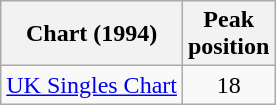<table class="wikitable">
<tr>
<th align="left">Chart (1994)</th>
<th align="left">Peak<br>position</th>
</tr>
<tr>
<td align="left"><a href='#'>UK Singles Chart</a></td>
<td align="center">18</td>
</tr>
</table>
